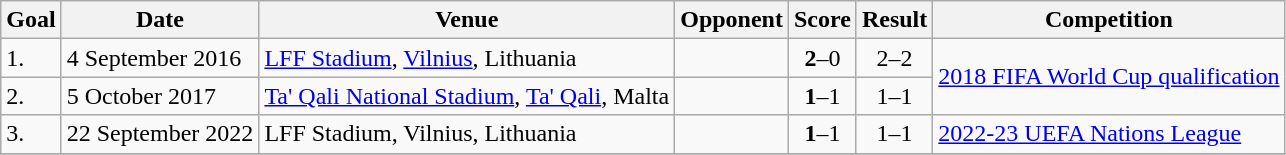<table class="wikitable plainrowheaders sortable">
<tr>
<th>Goal</th>
<th>Date</th>
<th>Venue</th>
<th>Opponent</th>
<th>Score</th>
<th>Result</th>
<th>Competition</th>
</tr>
<tr>
<td>1.</td>
<td>4 September 2016</td>
<td><a href='#'>LFF Stadium</a>, <a href='#'>Vilnius</a>, Lithuania</td>
<td></td>
<td align=center><strong>2</strong>–0</td>
<td align=center>2–2</td>
<td rowspan=2><a href='#'>2018 FIFA World Cup qualification</a></td>
</tr>
<tr>
<td>2.</td>
<td>5 October 2017</td>
<td><a href='#'>Ta' Qali National Stadium</a>, <a href='#'>Ta' Qali</a>, Malta</td>
<td></td>
<td align=center><strong>1</strong>–1</td>
<td align=center>1–1</td>
</tr>
<tr>
<td>3.</td>
<td>22 September 2022</td>
<td>LFF Stadium, Vilnius, Lithuania</td>
<td></td>
<td align=center><strong>1</strong>–1</td>
<td align=center>1–1</td>
<td><a href='#'>2022-23 UEFA Nations League</a></td>
</tr>
<tr>
</tr>
</table>
